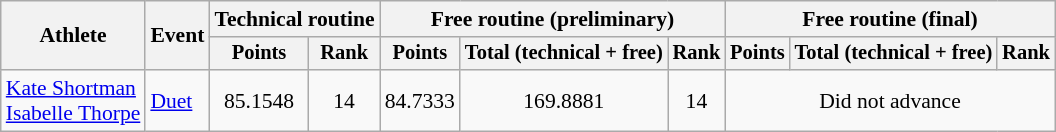<table class="wikitable" style="font-size:90%">
<tr>
<th rowspan="2">Athlete</th>
<th rowspan="2">Event</th>
<th colspan=2>Technical routine</th>
<th colspan=3>Free routine (preliminary)</th>
<th colspan=3>Free routine (final)</th>
</tr>
<tr style="font-size:95%">
<th>Points</th>
<th>Rank</th>
<th>Points</th>
<th>Total (technical + free)</th>
<th>Rank</th>
<th>Points</th>
<th>Total (technical + free)</th>
<th>Rank</th>
</tr>
<tr align=center>
<td align=left><a href='#'>Kate Shortman</a><br><a href='#'>Isabelle Thorpe</a></td>
<td align=left><a href='#'>Duet</a></td>
<td>85.1548</td>
<td>14</td>
<td>84.7333</td>
<td>169.8881</td>
<td>14</td>
<td colspan="3">Did not advance</td>
</tr>
</table>
